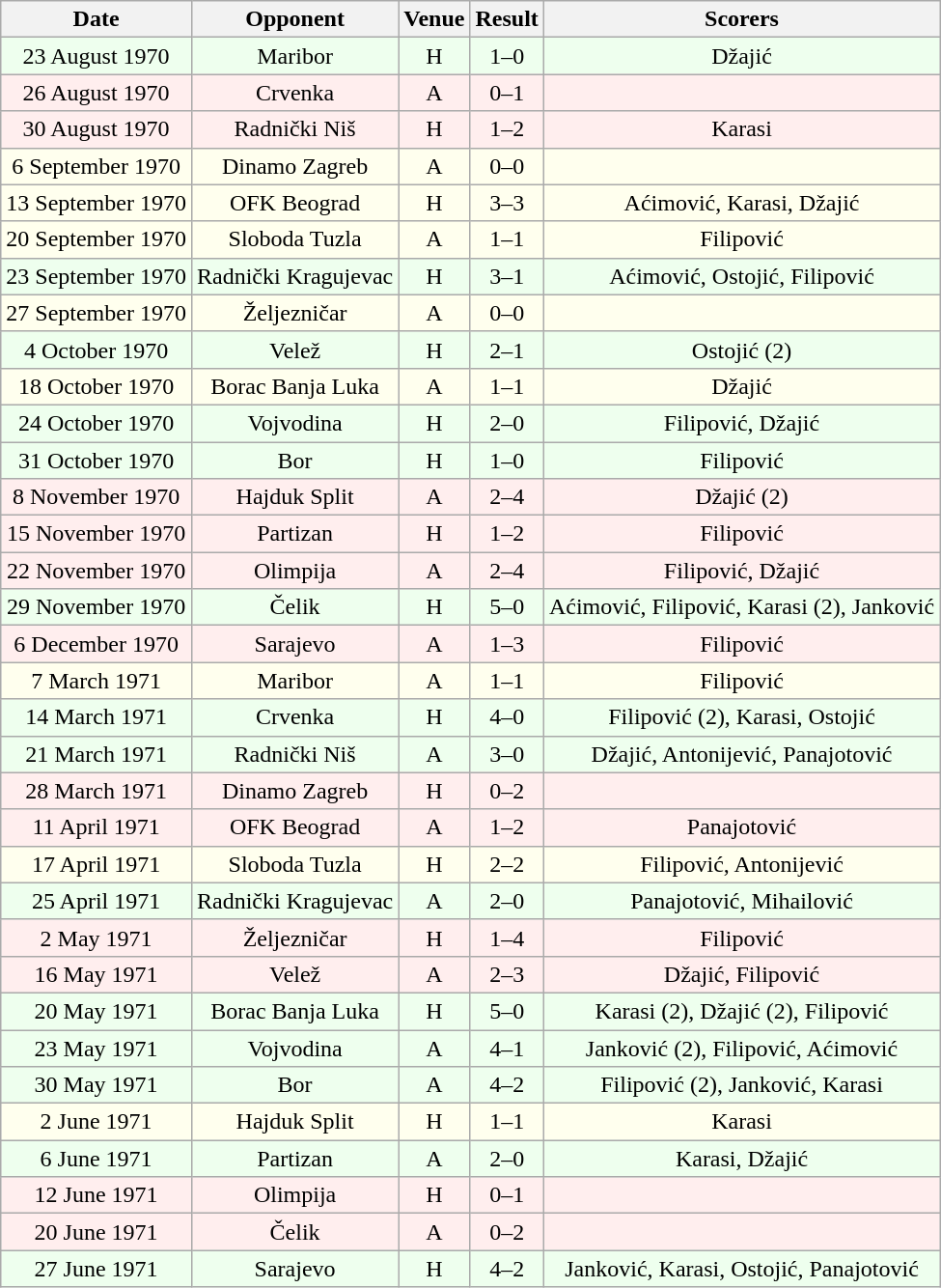<table class="wikitable sortable" style="font-size:100%; text-align:center">
<tr>
<th>Date</th>
<th>Opponent</th>
<th>Venue</th>
<th>Result</th>
<th>Scorers</th>
</tr>
<tr bgcolor = "#EEFFEE">
<td>23 August 1970</td>
<td>Maribor</td>
<td>H</td>
<td>1–0</td>
<td>Džajić</td>
</tr>
<tr bgcolor = "#FFEEEE">
<td>26 August 1970</td>
<td>Crvenka</td>
<td>A</td>
<td>0–1</td>
<td></td>
</tr>
<tr bgcolor = "#FFEEEE">
<td>30 August 1970</td>
<td>Radnički Niš</td>
<td>H</td>
<td>1–2</td>
<td>Karasi</td>
</tr>
<tr bgcolor = "#FFFFEE">
<td>6 September 1970</td>
<td>Dinamo Zagreb</td>
<td>A</td>
<td>0–0</td>
<td></td>
</tr>
<tr bgcolor = "#FFFFEE">
<td>13 September 1970</td>
<td>OFK Beograd</td>
<td>H</td>
<td>3–3</td>
<td>Aćimović, Karasi, Džajić</td>
</tr>
<tr bgcolor = "#FFFFEE">
<td>20 September 1970</td>
<td>Sloboda Tuzla</td>
<td>A</td>
<td>1–1</td>
<td>Filipović</td>
</tr>
<tr bgcolor = "#EEFFEE">
<td>23 September 1970</td>
<td>Radnički Kragujevac</td>
<td>H</td>
<td>3–1</td>
<td>Aćimović, Ostojić, Filipović</td>
</tr>
<tr bgcolor = "#FFFFEE">
<td>27 September 1970</td>
<td>Željezničar</td>
<td>A</td>
<td>0–0</td>
<td></td>
</tr>
<tr bgcolor = "#EEFFEE">
<td>4 October 1970</td>
<td>Velež</td>
<td>H</td>
<td>2–1</td>
<td>Ostojić (2)</td>
</tr>
<tr bgcolor = "#FFFFEE">
<td>18 October 1970</td>
<td>Borac Banja Luka</td>
<td>A</td>
<td>1–1</td>
<td>Džajić</td>
</tr>
<tr bgcolor = "#EEFFEE">
<td>24 October 1970</td>
<td>Vojvodina</td>
<td>H</td>
<td>2–0</td>
<td>Filipović, Džajić</td>
</tr>
<tr bgcolor = "#EEFFEE">
<td>31 October 1970</td>
<td>Bor</td>
<td>H</td>
<td>1–0</td>
<td>Filipović</td>
</tr>
<tr bgcolor = "#FFEEEE">
<td>8 November 1970</td>
<td>Hajduk Split</td>
<td>A</td>
<td>2–4</td>
<td>Džajić (2)</td>
</tr>
<tr bgcolor = "#FFEEEE">
<td>15 November 1970</td>
<td>Partizan</td>
<td>H</td>
<td>1–2</td>
<td>Filipović</td>
</tr>
<tr bgcolor = "#FFEEEE">
<td>22 November 1970</td>
<td>Olimpija</td>
<td>A</td>
<td>2–4</td>
<td>Filipović, Džajić</td>
</tr>
<tr bgcolor = "#EEFFEE">
<td>29 November 1970</td>
<td>Čelik</td>
<td>H</td>
<td>5–0</td>
<td>Aćimović, Filipović, Karasi (2), Janković</td>
</tr>
<tr bgcolor = "#FFEEEE">
<td>6 December 1970</td>
<td>Sarajevo</td>
<td>A</td>
<td>1–3</td>
<td>Filipović</td>
</tr>
<tr bgcolor = "#FFFFEE">
<td>7 March 1971</td>
<td>Maribor</td>
<td>A</td>
<td>1–1</td>
<td>Filipović</td>
</tr>
<tr bgcolor = "#EEFFEE">
<td>14 March 1971</td>
<td>Crvenka</td>
<td>H</td>
<td>4–0</td>
<td>Filipović (2), Karasi, Ostojić</td>
</tr>
<tr bgcolor = "#EEFFEE">
<td>21 March 1971</td>
<td>Radnički Niš</td>
<td>A</td>
<td>3–0</td>
<td>Džajić, Antonijević, Panajotović</td>
</tr>
<tr bgcolor = "#FFEEEE">
<td>28 March 1971</td>
<td>Dinamo Zagreb</td>
<td>H</td>
<td>0–2</td>
<td></td>
</tr>
<tr bgcolor = "#FFEEEE">
<td>11 April 1971</td>
<td>OFK Beograd</td>
<td>A</td>
<td>1–2</td>
<td>Panajotović</td>
</tr>
<tr bgcolor = "#FFFFEE">
<td>17 April 1971</td>
<td>Sloboda Tuzla</td>
<td>H</td>
<td>2–2</td>
<td>Filipović, Antonijević</td>
</tr>
<tr bgcolor = "#EEFFEE">
<td>25 April 1971</td>
<td>Radnički Kragujevac</td>
<td>A</td>
<td>2–0</td>
<td>Panajotović, Mihailović</td>
</tr>
<tr bgcolor = "#FFEEEE">
<td>2 May 1971</td>
<td>Željezničar</td>
<td>H</td>
<td>1–4</td>
<td>Filipović</td>
</tr>
<tr bgcolor = "#FFEEEE">
<td>16 May 1971</td>
<td>Velež</td>
<td>A</td>
<td>2–3</td>
<td>Džajić, Filipović</td>
</tr>
<tr bgcolor = "#EEFFEE">
<td>20 May 1971</td>
<td>Borac Banja Luka</td>
<td>H</td>
<td>5–0</td>
<td>Karasi (2), Džajić (2), Filipović</td>
</tr>
<tr bgcolor = "#EEFFEE">
<td>23 May 1971</td>
<td>Vojvodina</td>
<td>A</td>
<td>4–1</td>
<td>Janković (2), Filipović, Aćimović</td>
</tr>
<tr bgcolor = "#EEFFEE">
<td>30 May 1971</td>
<td>Bor</td>
<td>A</td>
<td>4–2</td>
<td>Filipović (2), Janković, Karasi</td>
</tr>
<tr bgcolor = "#FFFFEE">
<td>2 June 1971</td>
<td>Hajduk Split</td>
<td>H</td>
<td>1–1</td>
<td>Karasi</td>
</tr>
<tr bgcolor = "#EEFFEE">
<td>6 June 1971</td>
<td>Partizan</td>
<td>A</td>
<td>2–0</td>
<td>Karasi, Džajić</td>
</tr>
<tr bgcolor = "#FFEEEE">
<td>12 June 1971</td>
<td>Olimpija</td>
<td>H</td>
<td>0–1</td>
<td></td>
</tr>
<tr bgcolor = "#FFEEEE">
<td>20 June 1971</td>
<td>Čelik</td>
<td>A</td>
<td>0–2</td>
<td></td>
</tr>
<tr bgcolor = "#EEFFEE">
<td>27 June 1971</td>
<td>Sarajevo</td>
<td>H</td>
<td>4–2</td>
<td>Janković, Karasi, Ostojić, Panajotović</td>
</tr>
</table>
